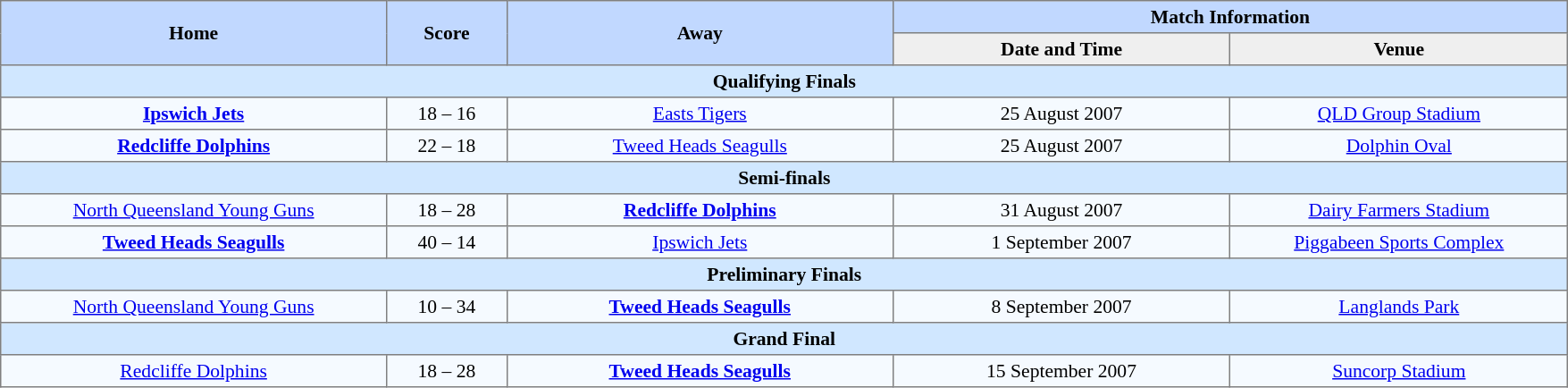<table border=1 style="border-collapse:collapse; font-size:90%; text-align:center;" cellpadding=3 cellspacing=0>
<tr bgcolor=#C1D8FF>
<th rowspan=2 width=16%>Home</th>
<th rowspan=2 width=5%>Score</th>
<th rowspan=2 width=16%>Away</th>
<th colspan=6>Match Information</th>
</tr>
<tr bgcolor=#EFEFEF>
<th width=14%>Date and Time</th>
<th width=14%>Venue</th>
</tr>
<tr bgcolor="#D0E7FF">
<td colspan=7><strong>Qualifying Finals</strong></td>
</tr>
<tr bgcolor=#F5FAFF>
<td> <strong><a href='#'>Ipswich Jets</a></strong></td>
<td>18 – 16</td>
<td> <a href='#'>Easts Tigers</a></td>
<td>25 August 2007</td>
<td><a href='#'>QLD Group Stadium</a></td>
</tr>
<tr bgcolor=#F5FAFF>
<td> <strong><a href='#'>Redcliffe Dolphins</a></strong></td>
<td>22 – 18</td>
<td> <a href='#'>Tweed Heads Seagulls</a></td>
<td>25 August 2007</td>
<td><a href='#'>Dolphin Oval</a></td>
</tr>
<tr bgcolor="#D0E7FF">
<td colspan=7><strong>Semi-finals</strong></td>
</tr>
<tr bgcolor=#F5FAFF>
<td> <a href='#'>North Queensland Young Guns</a></td>
<td>18 – 28</td>
<td> <strong><a href='#'>Redcliffe Dolphins</a></strong></td>
<td>31 August 2007</td>
<td><a href='#'>Dairy Farmers Stadium</a></td>
</tr>
<tr bgcolor=#F5FAFF>
<td> <strong><a href='#'>Tweed Heads Seagulls</a></strong></td>
<td>40 – 14</td>
<td> <a href='#'>Ipswich Jets</a></td>
<td>1 September 2007</td>
<td><a href='#'>Piggabeen Sports Complex</a></td>
</tr>
<tr bgcolor="#D0E7FF">
<td colspan=7><strong>Preliminary Finals</strong></td>
</tr>
<tr bgcolor=#F5FAFF>
<td> <a href='#'>North Queensland Young Guns</a></td>
<td>10 – 34</td>
<td> <strong><a href='#'>Tweed Heads Seagulls</a></strong></td>
<td>8 September 2007</td>
<td><a href='#'>Langlands Park</a></td>
</tr>
<tr bgcolor="#D0E7FF">
<td colspan=7><strong>Grand Final</strong></td>
</tr>
<tr bgcolor=#F5FAFF>
<td> <a href='#'>Redcliffe Dolphins</a></td>
<td>18 – 28</td>
<td> <strong><a href='#'>Tweed Heads Seagulls</a></strong></td>
<td>15 September 2007</td>
<td><a href='#'>Suncorp Stadium</a></td>
</tr>
</table>
